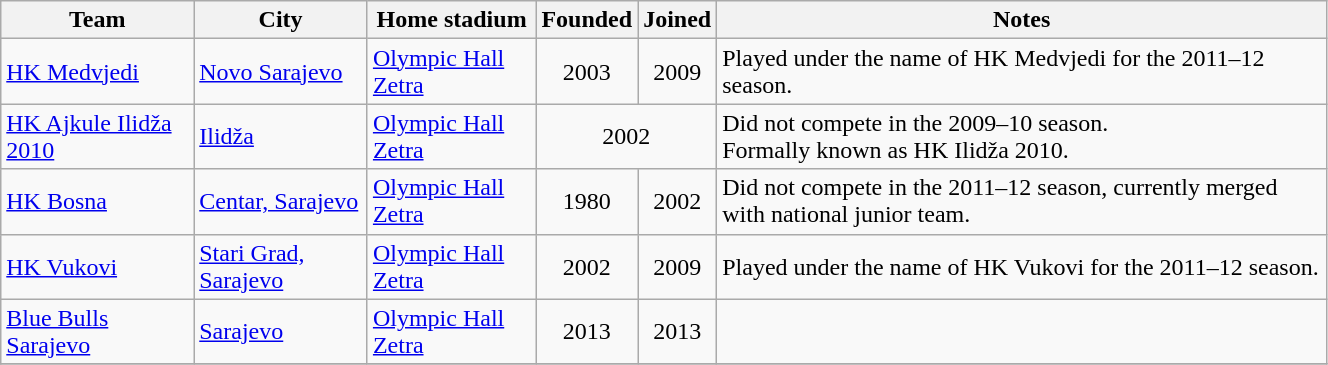<table class="wikitable" style="width:70%; text-align:left;">
<tr>
<th>Team</th>
<th>City</th>
<th>Home stadium</th>
<th>Founded</th>
<th>Joined</th>
<th>Notes</th>
</tr>
<tr>
<td><a href='#'>HK Medvjedi</a></td>
<td><a href='#'>Novo Sarajevo</a></td>
<td><a href='#'>Olympic Hall Zetra</a></td>
<td align=center>2003</td>
<td align=center>2009</td>
<td>Played under the name of HK Medvjedi for the 2011–12 season.</td>
</tr>
<tr>
<td><a href='#'>HK Ajkule Ilidža 2010</a></td>
<td><a href='#'>Ilidža</a></td>
<td><a href='#'>Olympic Hall Zetra</a></td>
<td colspan=2 align=center>2002</td>
<td>Did not compete in the 2009–10 season.<br>Formally known as HK Ilidža 2010.</td>
</tr>
<tr>
<td><a href='#'>HK Bosna</a></td>
<td><a href='#'>Centar, Sarajevo</a></td>
<td><a href='#'>Olympic Hall Zetra</a></td>
<td align=center>1980</td>
<td align=center>2002</td>
<td>Did not compete in the 2011–12 season, currently merged with national junior team.</td>
</tr>
<tr>
<td><a href='#'>HK Vukovi</a></td>
<td><a href='#'>Stari Grad, Sarajevo</a></td>
<td><a href='#'>Olympic Hall Zetra</a></td>
<td align=center>2002</td>
<td align=center>2009</td>
<td>Played under the name of HK Vukovi for the 2011–12 season.</td>
</tr>
<tr>
<td><a href='#'>Blue Bulls Sarajevo</a></td>
<td><a href='#'>Sarajevo</a></td>
<td><a href='#'>Olympic Hall Zetra</a></td>
<td align=center>2013</td>
<td align=center>2013</td>
<td></td>
</tr>
<tr>
</tr>
</table>
